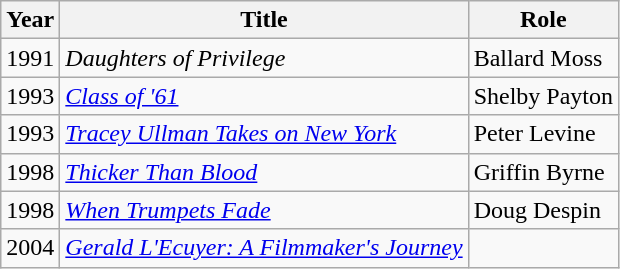<table class="wikitable">
<tr>
<th>Year</th>
<th>Title</th>
<th>Role</th>
</tr>
<tr>
<td>1991</td>
<td><em>Daughters of Privilege</em></td>
<td>Ballard Moss</td>
</tr>
<tr>
<td>1993</td>
<td><em><a href='#'>Class of '61</a></em></td>
<td>Shelby Payton</td>
</tr>
<tr>
<td>1993</td>
<td><em><a href='#'>Tracey Ullman Takes on New York</a></em></td>
<td>Peter Levine</td>
</tr>
<tr>
<td>1998</td>
<td><em><a href='#'>Thicker Than Blood</a></em></td>
<td>Griffin Byrne</td>
</tr>
<tr>
<td>1998</td>
<td><em><a href='#'>When Trumpets Fade</a></em></td>
<td>Doug Despin</td>
</tr>
<tr>
<td>2004</td>
<td><em><a href='#'>Gerald L'Ecuyer: A Filmmaker's Journey</a></em></td>
</tr>
</table>
